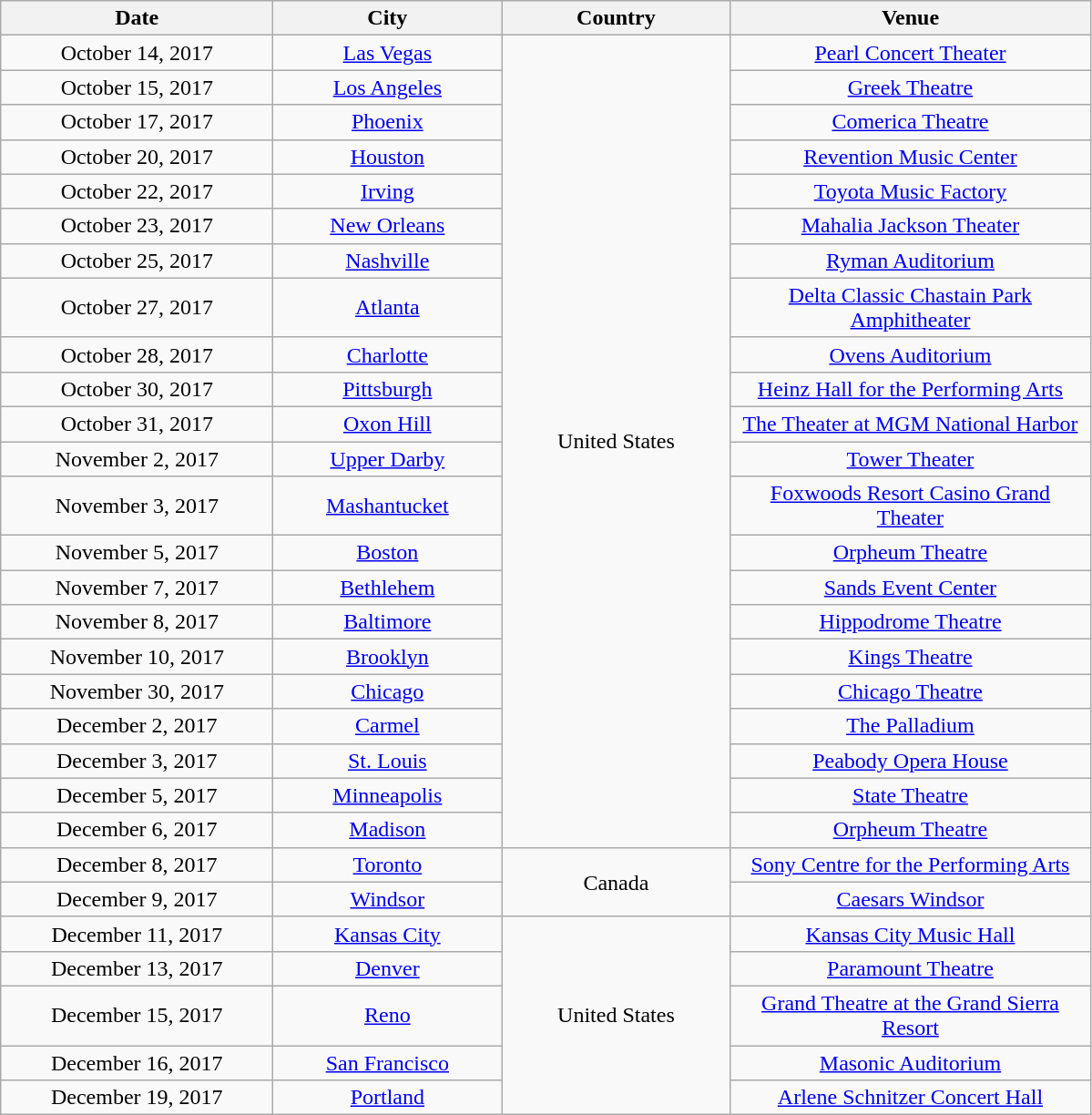<table class="wikitable" style="text-align:center;">
<tr>
<th scope="col" style="width:12em;">Date</th>
<th scope="col" style="width:10em;">City</th>
<th scope="col" style="width:10em;">Country</th>
<th scope="col" style="width:16em;">Venue</th>
</tr>
<tr>
<td>October 14, 2017</td>
<td><a href='#'>Las Vegas</a></td>
<td rowspan="22">United States</td>
<td><a href='#'>Pearl Concert Theater</a></td>
</tr>
<tr>
<td>October 15, 2017</td>
<td><a href='#'>Los Angeles</a></td>
<td><a href='#'>Greek Theatre</a></td>
</tr>
<tr>
<td>October 17, 2017</td>
<td><a href='#'>Phoenix</a></td>
<td><a href='#'>Comerica Theatre</a></td>
</tr>
<tr>
<td>October 20, 2017</td>
<td><a href='#'>Houston</a></td>
<td><a href='#'>Revention Music Center</a></td>
</tr>
<tr>
<td>October 22, 2017</td>
<td><a href='#'>Irving</a></td>
<td><a href='#'>Toyota Music Factory</a></td>
</tr>
<tr>
<td>October 23, 2017</td>
<td><a href='#'>New Orleans</a></td>
<td><a href='#'>Mahalia Jackson Theater</a></td>
</tr>
<tr>
<td>October 25, 2017</td>
<td><a href='#'>Nashville</a></td>
<td><a href='#'>Ryman Auditorium</a></td>
</tr>
<tr>
<td>October 27, 2017</td>
<td><a href='#'>Atlanta</a></td>
<td><a href='#'>Delta Classic Chastain Park Amphitheater</a></td>
</tr>
<tr>
<td>October 28, 2017</td>
<td><a href='#'>Charlotte</a></td>
<td><a href='#'>Ovens Auditorium</a></td>
</tr>
<tr>
<td>October 30, 2017</td>
<td><a href='#'>Pittsburgh</a></td>
<td><a href='#'>Heinz Hall for the Performing Arts</a></td>
</tr>
<tr>
<td>October 31, 2017</td>
<td><a href='#'>Oxon Hill</a></td>
<td><a href='#'>The Theater at MGM National Harbor</a></td>
</tr>
<tr>
<td>November 2, 2017</td>
<td><a href='#'>Upper Darby</a></td>
<td><a href='#'>Tower Theater</a></td>
</tr>
<tr>
<td>November 3, 2017</td>
<td><a href='#'>Mashantucket</a></td>
<td><a href='#'>Foxwoods Resort Casino Grand Theater</a></td>
</tr>
<tr>
<td>November 5, 2017</td>
<td><a href='#'>Boston</a></td>
<td><a href='#'>Orpheum Theatre</a></td>
</tr>
<tr>
<td>November 7, 2017</td>
<td><a href='#'>Bethlehem</a></td>
<td><a href='#'>Sands Event Center</a></td>
</tr>
<tr>
<td>November 8, 2017</td>
<td><a href='#'>Baltimore</a></td>
<td><a href='#'>Hippodrome Theatre</a></td>
</tr>
<tr>
<td>November 10, 2017</td>
<td><a href='#'>Brooklyn</a></td>
<td><a href='#'>Kings Theatre</a></td>
</tr>
<tr>
<td>November 30, 2017</td>
<td><a href='#'>Chicago</a></td>
<td><a href='#'>Chicago Theatre</a></td>
</tr>
<tr>
<td>December 2, 2017</td>
<td><a href='#'>Carmel</a></td>
<td><a href='#'>The Palladium</a></td>
</tr>
<tr>
<td>December 3, 2017</td>
<td><a href='#'>St. Louis</a></td>
<td><a href='#'>Peabody Opera House</a></td>
</tr>
<tr>
<td>December 5, 2017</td>
<td><a href='#'>Minneapolis</a></td>
<td><a href='#'>State Theatre</a></td>
</tr>
<tr>
<td>December 6, 2017</td>
<td><a href='#'>Madison</a></td>
<td><a href='#'>Orpheum Theatre</a></td>
</tr>
<tr>
<td>December 8, 2017</td>
<td><a href='#'>Toronto</a></td>
<td rowspan="2">Canada</td>
<td><a href='#'>Sony Centre for the Performing Arts</a></td>
</tr>
<tr>
<td>December 9, 2017</td>
<td><a href='#'>Windsor</a></td>
<td><a href='#'>Caesars Windsor</a></td>
</tr>
<tr>
<td>December 11, 2017</td>
<td><a href='#'>Kansas City</a></td>
<td rowspan="5">United States</td>
<td><a href='#'>Kansas City Music Hall</a></td>
</tr>
<tr>
<td>December 13, 2017</td>
<td><a href='#'>Denver</a></td>
<td><a href='#'>Paramount Theatre</a></td>
</tr>
<tr>
<td>December 15, 2017</td>
<td><a href='#'>Reno</a></td>
<td><a href='#'>Grand Theatre at the Grand Sierra Resort</a></td>
</tr>
<tr>
<td>December 16, 2017</td>
<td><a href='#'>San Francisco</a></td>
<td><a href='#'>Masonic Auditorium</a></td>
</tr>
<tr>
<td>December 19, 2017</td>
<td><a href='#'>Portland</a></td>
<td><a href='#'>Arlene Schnitzer Concert Hall</a></td>
</tr>
</table>
